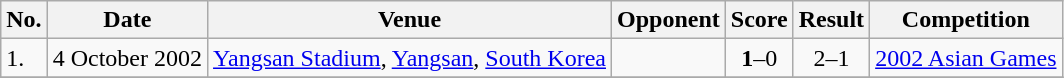<table class="wikitable">
<tr>
<th>No.</th>
<th>Date</th>
<th>Venue</th>
<th>Opponent</th>
<th>Score</th>
<th>Result</th>
<th>Competition</th>
</tr>
<tr>
<td>1.</td>
<td>4 October 2002</td>
<td><a href='#'>Yangsan Stadium</a>, <a href='#'>Yangsan</a>, <a href='#'>South Korea</a></td>
<td></td>
<td align=center><strong>1</strong>–0</td>
<td align=center>2–1</td>
<td><a href='#'>2002 Asian Games</a></td>
</tr>
<tr>
</tr>
</table>
